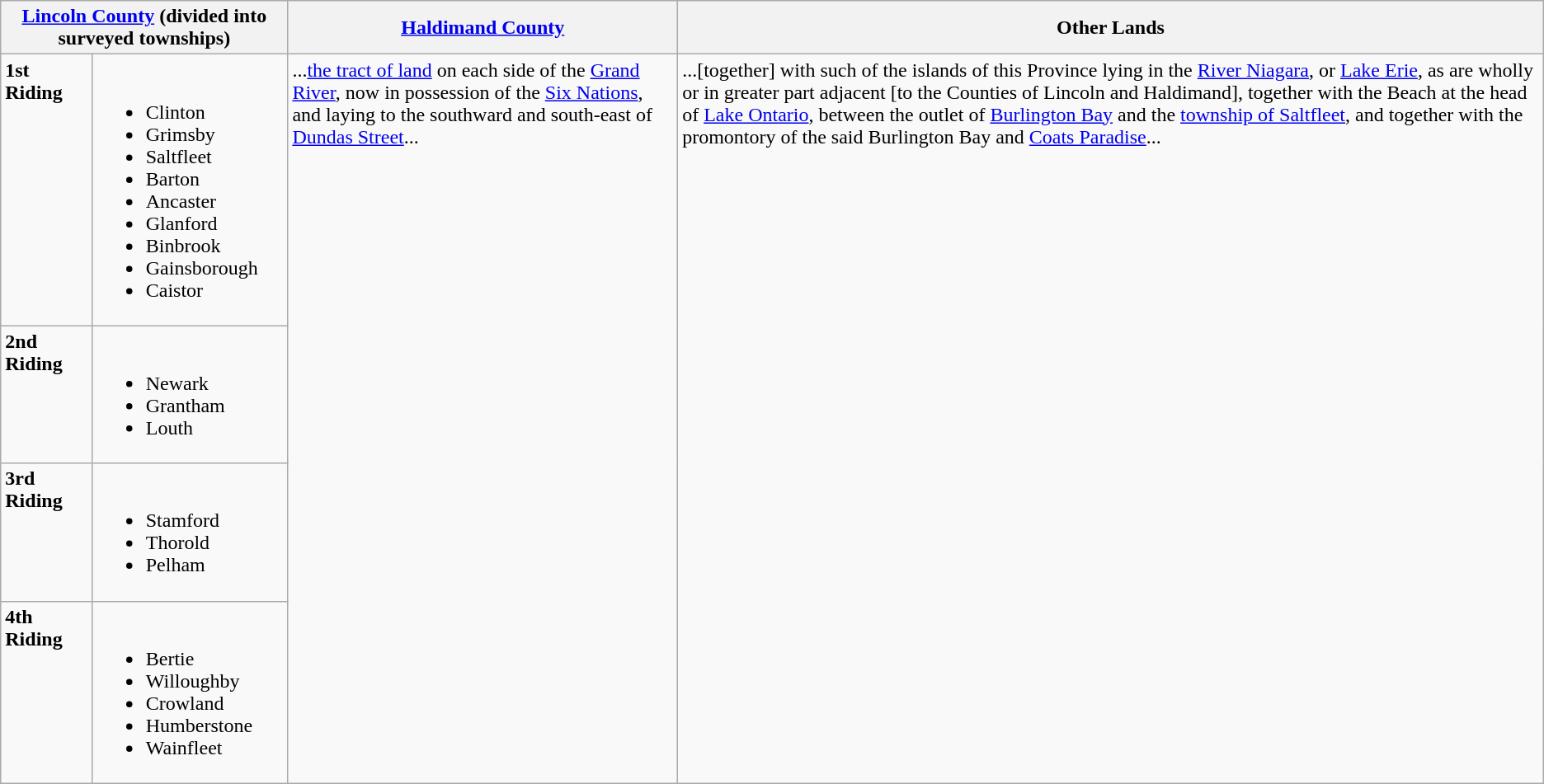<table class="wikitable">
<tr>
<th colspan="2"><a href='#'>Lincoln County</a> (divided into surveyed townships)</th>
<th><a href='#'>Haldimand County</a></th>
<th>Other Lands</th>
</tr>
<tr valign="top">
<td><strong>1st Riding</strong></td>
<td><br><ul><li>Clinton</li><li>Grimsby</li><li>Saltfleet</li><li>Barton</li><li>Ancaster</li><li>Glanford</li><li>Binbrook</li><li>Gainsborough</li><li>Caistor</li></ul></td>
<td rowspan="4">...<a href='#'>the tract of land</a> on each side of the <a href='#'>Grand River</a>, now in possession of the <a href='#'>Six Nations</a>, and laying to the southward and south-east of <a href='#'>Dundas Street</a>...</td>
<td rowspan="4">...[together] with such of the islands of this Province lying in the <a href='#'>River Niagara</a>, or <a href='#'>Lake Erie</a>, as are wholly or in greater part adjacent [to the Counties of Lincoln and Haldimand], together with the Beach at the head of <a href='#'>Lake Ontario</a>, between the outlet of <a href='#'>Burlington Bay</a> and the <a href='#'>township of Saltfleet</a>, and together with the promontory of the said Burlington Bay and <a href='#'>Coats Paradise</a>...</td>
</tr>
<tr valign="top">
<td><strong>2nd Riding</strong></td>
<td><br><ul><li>Newark</li><li>Grantham</li><li>Louth</li></ul></td>
</tr>
<tr valign="top">
<td><strong>3rd Riding</strong></td>
<td><br><ul><li>Stamford</li><li>Thorold</li><li>Pelham</li></ul></td>
</tr>
<tr valign="top">
<td><strong>4th Riding</strong></td>
<td><br><ul><li>Bertie</li><li>Willoughby</li><li>Crowland</li><li>Humberstone</li><li>Wainfleet</li></ul></td>
</tr>
</table>
